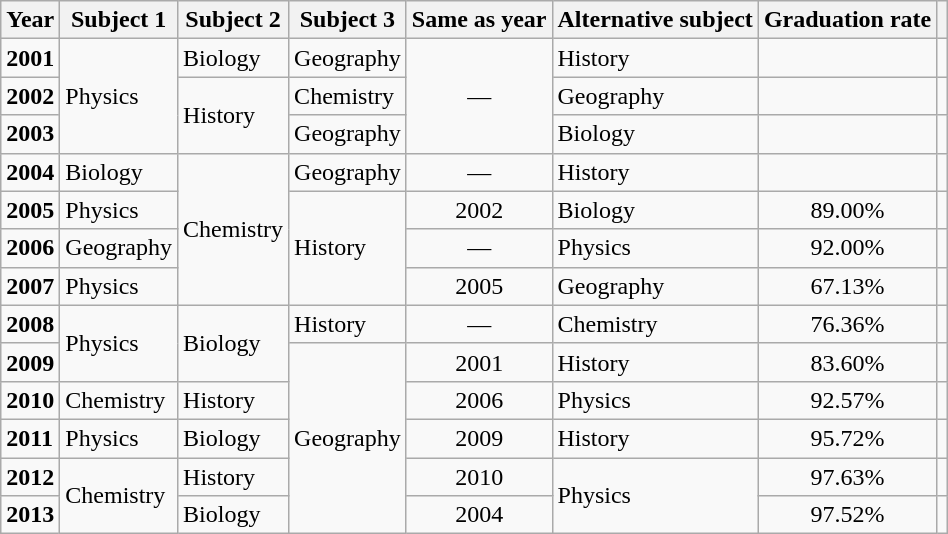<table class="wikitable">
<tr>
<th>Year</th>
<th>Subject 1</th>
<th>Subject 2</th>
<th>Subject 3</th>
<th>Same as year</th>
<th>Alternative subject</th>
<th>Graduation rate</th>
<th></th>
</tr>
<tr>
<td><strong>2001</strong></td>
<td rowspan="3">Physics</td>
<td>Biology</td>
<td>Geography</td>
<td rowspan="3" align=center>—</td>
<td>History</td>
<td align="center"></td>
<td align=center></td>
</tr>
<tr>
<td><strong>2002</strong></td>
<td rowspan="2">History</td>
<td>Chemistry</td>
<td>Geography</td>
<td></td>
<td align="center"></td>
</tr>
<tr>
<td><strong>2003</strong></td>
<td>Geography</td>
<td>Biology</td>
<td></td>
<td></td>
</tr>
<tr>
<td><strong>2004</strong></td>
<td>Biology</td>
<td rowspan="4">Chemistry</td>
<td>Geography</td>
<td align=center>—</td>
<td>History</td>
<td align=center></td>
<td align=center></td>
</tr>
<tr>
<td><strong>2005</strong></td>
<td>Physics</td>
<td rowspan="3">History</td>
<td align=center>2002</td>
<td>Biology</td>
<td align=center>89.00%</td>
<td align=center></td>
</tr>
<tr>
<td><strong>2006</strong></td>
<td>Geography</td>
<td align=center>—</td>
<td>Physics</td>
<td align=center>92.00%</td>
<td align=center></td>
</tr>
<tr>
<td><strong>2007</strong></td>
<td>Physics</td>
<td align=center>2005</td>
<td>Geography</td>
<td align=center>67.13%</td>
<td align=center></td>
</tr>
<tr>
<td><strong>2008</strong></td>
<td rowspan="2">Physics</td>
<td rowspan="2">Biology</td>
<td>History</td>
<td align=center>—</td>
<td>Chemistry</td>
<td align=center>76.36%</td>
<td align=center></td>
</tr>
<tr>
<td><strong>2009</strong></td>
<td rowspan="5">Geography</td>
<td align=center>2001</td>
<td>History</td>
<td align=center>83.60%</td>
<td align=center></td>
</tr>
<tr>
<td><strong>2010</strong></td>
<td>Chemistry</td>
<td>History</td>
<td align=center>2006</td>
<td>Physics</td>
<td align=center>92.57%</td>
<td align=center></td>
</tr>
<tr>
<td><strong>2011</strong></td>
<td>Physics</td>
<td>Biology</td>
<td align=center>2009</td>
<td>History</td>
<td align=center>95.72%</td>
<td align=center></td>
</tr>
<tr>
<td><strong>2012</strong></td>
<td rowspan="2">Chemistry</td>
<td>History</td>
<td align=center>2010</td>
<td rowspan="2">Physics</td>
<td align=center>97.63%</td>
<td align=center></td>
</tr>
<tr>
<td><strong>2013</strong></td>
<td>Biology</td>
<td align=center>2004</td>
<td align=center>97.52%</td>
<td align=center></td>
</tr>
</table>
